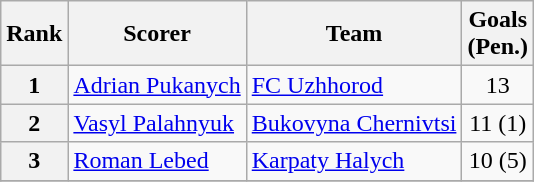<table class="wikitable">
<tr>
<th>Rank</th>
<th>Scorer</th>
<th>Team</th>
<th>Goals<br>(Pen.)</th>
</tr>
<tr>
<th rowspan="1" align="center">1</th>
<td> <a href='#'>Adrian Pukanych</a></td>
<td><a href='#'>FC Uzhhorod</a></td>
<td align=center>13</td>
</tr>
<tr>
<th rowspan="1" align="center">2</th>
<td> <a href='#'>Vasyl Palahnyuk</a></td>
<td><a href='#'>Bukovyna Chernivtsi</a></td>
<td align=center>11 (1)</td>
</tr>
<tr>
<th rowspan="1" align="center">3</th>
<td> <a href='#'>Roman Lebed</a></td>
<td><a href='#'>Karpaty Halych</a></td>
<td align=center>10 (5)</td>
</tr>
<tr>
</tr>
</table>
